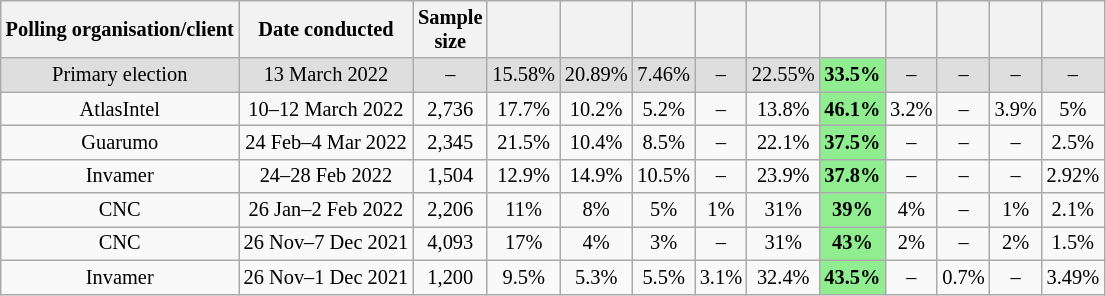<table class="wikitable" style="text-align:center;font-size:85%;line-height:5x">
<tr>
<th>Polling organisation/client</th>
<th>Date conducted</th>
<th>Sample<br>size</th>
<th></th>
<th></th>
<th></th>
<th></th>
<th></th>
<th></th>
<th></th>
<th></th>
<th></th>
<th></th>
</tr>
<tr style="background:#dedede">
<td>Primary election</td>
<td>13 March 2022</td>
<td>–</td>
<td>15.58%</td>
<td>20.89%</td>
<td>7.46%</td>
<td>–</td>
<td>22.55%</td>
<td style="background:lightgreen;"><strong>33.5%</strong></td>
<td>–</td>
<td>–</td>
<td>–</td>
<td>–</td>
</tr>
<tr>
<td>AtlasIntel</td>
<td>10–12 March 2022</td>
<td>2,736</td>
<td>17.7%</td>
<td>10.2%</td>
<td>5.2%</td>
<td>–</td>
<td>13.8%</td>
<td style="background:lightgreen;"><strong>46.1%</strong></td>
<td>3.2%</td>
<td>–</td>
<td>3.9%</td>
<td>5%</td>
</tr>
<tr>
<td>Guarumo</td>
<td>24 Feb–4 Mar 2022</td>
<td>2,345</td>
<td>21.5%</td>
<td>10.4%</td>
<td>8.5%</td>
<td>–</td>
<td>22.1%</td>
<td style="background:lightgreen"><strong>37.5%</strong></td>
<td>–</td>
<td>–</td>
<td>–</td>
<td>2.5%</td>
</tr>
<tr>
<td>Invamer</td>
<td>24–28 Feb 2022</td>
<td>1,504</td>
<td>12.9%</td>
<td>14.9%</td>
<td>10.5%</td>
<td>–</td>
<td>23.9%</td>
<td style="background:lightgreen;"><strong>37.8%</strong></td>
<td>–</td>
<td>–</td>
<td>–</td>
<td>2.92%</td>
</tr>
<tr>
<td>CNC</td>
<td>26 Jan–2 Feb 2022</td>
<td>2,206</td>
<td>11%</td>
<td>8%</td>
<td>5%</td>
<td>1%</td>
<td>31%</td>
<td style="background:lightgreen;"><strong>39%</strong></td>
<td>4%</td>
<td>–</td>
<td>1%</td>
<td>2.1%</td>
</tr>
<tr>
<td>CNC</td>
<td>26 Nov–7 Dec 2021</td>
<td>4,093</td>
<td>17%</td>
<td>4%</td>
<td>3%</td>
<td>–</td>
<td>31%</td>
<td style="background:lightgreen;"><strong>43%</strong></td>
<td>2%</td>
<td>–</td>
<td>2%</td>
<td>1.5%</td>
</tr>
<tr>
<td>Invamer</td>
<td>26 Nov–1 Dec 2021</td>
<td>1,200</td>
<td>9.5%</td>
<td>5.3%</td>
<td>5.5%</td>
<td>3.1%</td>
<td>32.4%</td>
<td style="background:lightgreen;"><strong>43.5%</strong></td>
<td>–</td>
<td>0.7%</td>
<td>–</td>
<td>3.49%</td>
</tr>
</table>
